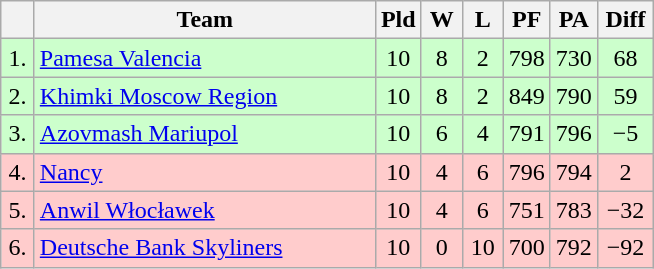<table class=wikitable style="text-align:center">
<tr>
<th width=15></th>
<th width=220>Team</th>
<th width=20>Pld</th>
<th width=20>W</th>
<th width=20>L</th>
<th width=20>PF</th>
<th width=20>PA</th>
<th width=30>Diff</th>
</tr>
<tr style="background: #ccffcc;">
<td>1.</td>
<td align=left> <a href='#'>Pamesa Valencia</a></td>
<td>10</td>
<td>8</td>
<td>2</td>
<td>798</td>
<td>730</td>
<td>68</td>
</tr>
<tr style="background: #ccffcc;">
<td>2.</td>
<td align=left> <a href='#'>Khimki Moscow Region</a></td>
<td>10</td>
<td>8</td>
<td>2</td>
<td>849</td>
<td>790</td>
<td>59</td>
</tr>
<tr style="background: #ccffcc;">
<td>3.</td>
<td align=left> <a href='#'>Azovmash Mariupol</a></td>
<td>10</td>
<td>6</td>
<td>4</td>
<td>791</td>
<td>796</td>
<td>−5</td>
</tr>
<tr style="background: #ffcccc;">
<td>4.</td>
<td align=left> <a href='#'>Nancy</a></td>
<td>10</td>
<td>4</td>
<td>6</td>
<td>796</td>
<td>794</td>
<td>2</td>
</tr>
<tr style="background: #ffcccc;">
<td>5.</td>
<td align=left> <a href='#'>Anwil Włocławek</a></td>
<td>10</td>
<td>4</td>
<td>6</td>
<td>751</td>
<td>783</td>
<td>−32</td>
</tr>
<tr style="background: #ffcccc;">
<td>6.</td>
<td align=left> <a href='#'>Deutsche Bank Skyliners</a></td>
<td>10</td>
<td>0</td>
<td>10</td>
<td>700</td>
<td>792</td>
<td>−92</td>
</tr>
</table>
